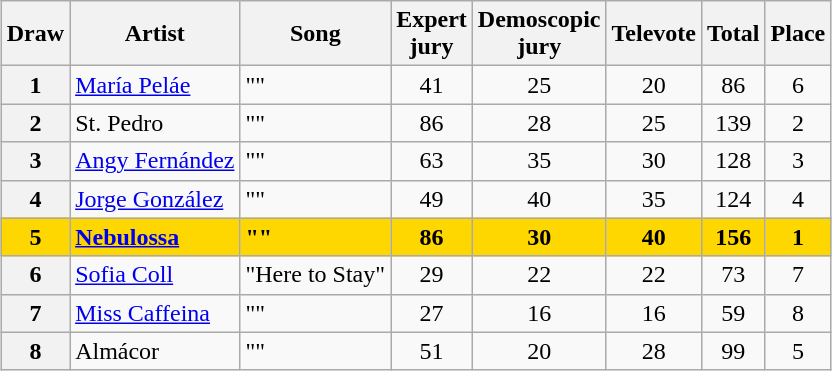<table class="sortable wikitable plainrowheaders" style="margin: 1em auto 1em auto; text-align:center;">
<tr>
<th>Draw</th>
<th>Artist</th>
<th>Song</th>
<th>Expert<br>jury</th>
<th>Demoscopic<br>jury</th>
<th>Televote</th>
<th>Total</th>
<th>Place</th>
</tr>
<tr>
<th scope="row" style="text-align:center;">1</th>
<td align="left"><a href='#'>María Peláe</a></td>
<td align="left">""</td>
<td>41</td>
<td>25</td>
<td>20</td>
<td>86</td>
<td>6</td>
</tr>
<tr>
<th scope="row" style="text-align:center;">2</th>
<td align="left">St. Pedro</td>
<td align="left">""</td>
<td>86</td>
<td>28</td>
<td>25</td>
<td>139</td>
<td>2</td>
</tr>
<tr>
<th scope="row" style="text-align:center;">3</th>
<td align="left"><a href='#'>Angy Fernández</a></td>
<td align="left">""</td>
<td>63</td>
<td>35</td>
<td>30</td>
<td>128</td>
<td>3</td>
</tr>
<tr>
<th scope="row" style="text-align:center;">4</th>
<td align="left"><a href='#'>Jorge González</a></td>
<td align="left">""</td>
<td>49</td>
<td>40</td>
<td>35</td>
<td>124</td>
<td>4</td>
</tr>
<tr style="font-weight:bold; background:gold;">
<th scope="row" style="text-align:center; font-weight:bold; background:gold;">5</th>
<td align="left"><a href='#'>Nebulossa</a></td>
<td align="left">""</td>
<td>86</td>
<td>30</td>
<td>40</td>
<td>156</td>
<td>1</td>
</tr>
<tr>
<th scope="row" style="text-align:center;">6</th>
<td align="left"><a href='#'>Sofia Coll</a></td>
<td align="left">"Here to Stay"</td>
<td>29</td>
<td>22</td>
<td>22</td>
<td>73</td>
<td>7</td>
</tr>
<tr>
<th scope="row" style="text-align:center;">7</th>
<td align="left"><a href='#'>Miss Caffeina</a></td>
<td align="left">""</td>
<td>27</td>
<td>16</td>
<td>16</td>
<td>59</td>
<td>8</td>
</tr>
<tr>
<th scope="row" style="text-align:center;">8</th>
<td align="left">Almácor</td>
<td align="left">""</td>
<td>51</td>
<td>20</td>
<td>28</td>
<td>99</td>
<td>5</td>
</tr>
</table>
